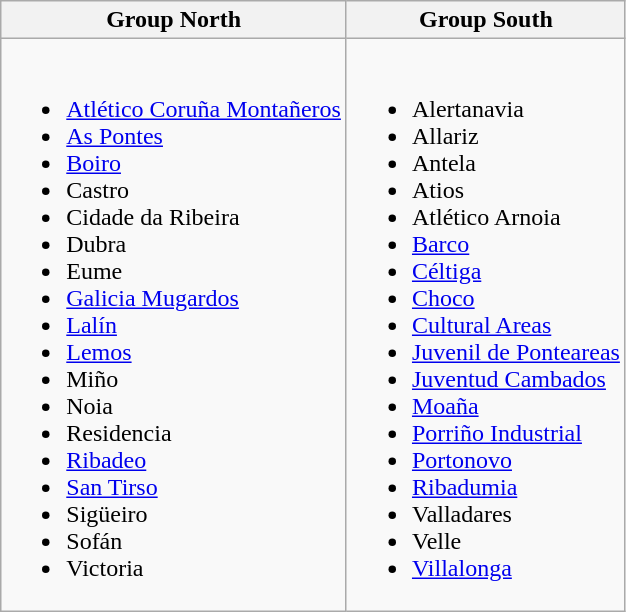<table class="wikitable sortable">
<tr>
<th>Group North</th>
<th>Group South</th>
</tr>
<tr>
<td><br><ul><li><a href='#'>Atlético Coruña Montañeros</a></li><li><a href='#'>As Pontes</a></li><li><a href='#'>Boiro</a></li><li>Castro</li><li>Cidade da Ribeira</li><li>Dubra</li><li>Eume</li><li><a href='#'>Galicia Mugardos</a></li><li><a href='#'>Lalín</a></li><li><a href='#'>Lemos</a></li><li>Miño</li><li>Noia</li><li>Residencia</li><li><a href='#'>Ribadeo</a></li><li><a href='#'>San Tirso</a></li><li>Sigüeiro</li><li>Sofán</li><li>Victoria</li></ul></td>
<td><br><ul><li>Alertanavia</li><li>Allariz</li><li>Antela</li><li>Atios</li><li>Atlético Arnoia</li><li><a href='#'>Barco</a></li><li><a href='#'>Céltiga</a></li><li><a href='#'>Choco</a></li><li><a href='#'>Cultural Areas</a></li><li><a href='#'>Juvenil de Ponteareas</a></li><li><a href='#'>Juventud Cambados</a></li><li><a href='#'>Moaña</a></li><li><a href='#'>Porriño Industrial</a></li><li><a href='#'>Portonovo</a></li><li><a href='#'>Ribadumia</a></li><li>Valladares</li><li>Velle</li><li><a href='#'>Villalonga</a></li></ul></td>
</tr>
</table>
